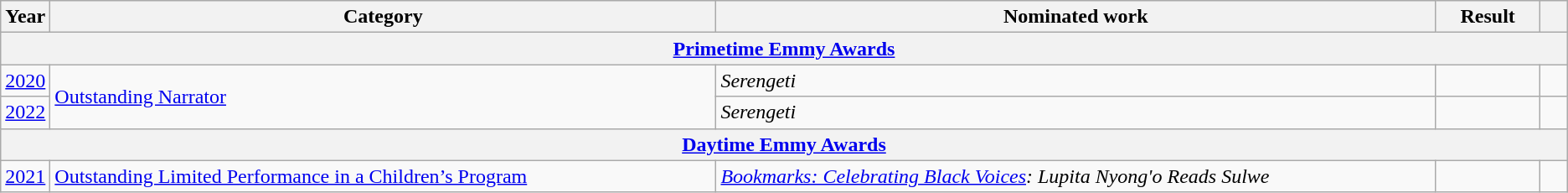<table class=wikitable>
<tr>
<th scope="col" style="width:1em;">Year</th>
<th scope="col" style="width:36em;">Category</th>
<th scope="col" style="width:39em;">Nominated work</th>
<th scope="col" style="width:5em;">Result</th>
<th scope="col" style="width:1em;"></th>
</tr>
<tr>
<th colspan=5><a href='#'>Primetime Emmy Awards</a></th>
</tr>
<tr>
<td><a href='#'>2020</a></td>
<td rowspan="2"><a href='#'>Outstanding Narrator</a></td>
<td><em>Serengeti</em> </td>
<td></td>
<td></td>
</tr>
<tr>
<td><a href='#'>2022</a></td>
<td><em>Serengeti</em> </td>
<td></td>
<td></td>
</tr>
<tr>
<th colspan=5><a href='#'>Daytime Emmy Awards</a></th>
</tr>
<tr>
<td><a href='#'>2021</a></td>
<td><a href='#'>Outstanding Limited Performance in a Children’s Program</a></td>
<td><em><a href='#'>Bookmarks: Celebrating Black Voices</a>: Lupita Nyong'o Reads Sulwe</em></td>
<td></td>
<td></td>
</tr>
</table>
